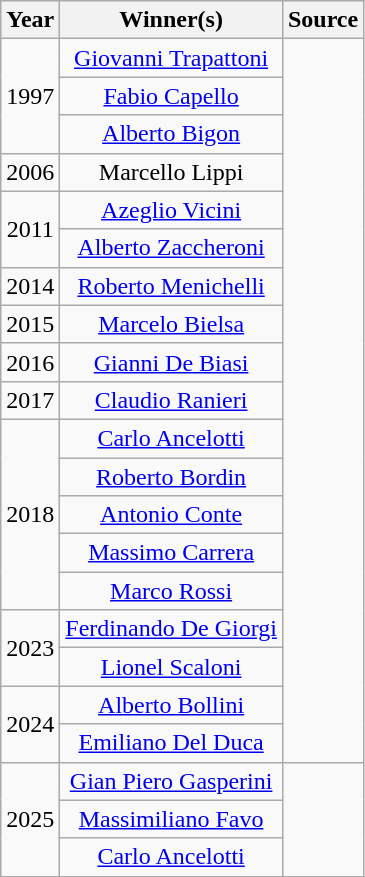<table class="wikitable" style="text-align:center">
<tr>
<th>Year</th>
<th>Winner(s)</th>
<th>Source</th>
</tr>
<tr>
<td rowspan="3">1997</td>
<td><a href='#'>Giovanni Trapattoni</a></td>
<td rowspan="19"></td>
</tr>
<tr>
<td><a href='#'>Fabio Capello</a></td>
</tr>
<tr>
<td><a href='#'>Alberto Bigon</a></td>
</tr>
<tr>
<td>2006</td>
<td>Marcello Lippi</td>
</tr>
<tr>
<td rowspan="2">2011</td>
<td><a href='#'>Azeglio Vicini</a></td>
</tr>
<tr>
<td><a href='#'>Alberto Zaccheroni</a></td>
</tr>
<tr>
<td>2014</td>
<td><a href='#'>Roberto Menichelli</a></td>
</tr>
<tr>
<td>2015</td>
<td><a href='#'>Marcelo Bielsa</a></td>
</tr>
<tr>
<td>2016</td>
<td><a href='#'>Gianni De Biasi</a></td>
</tr>
<tr>
<td>2017</td>
<td><a href='#'>Claudio Ranieri</a></td>
</tr>
<tr>
<td rowspan="5">2018</td>
<td><a href='#'>Carlo Ancelotti</a></td>
</tr>
<tr>
<td><a href='#'>Roberto Bordin</a></td>
</tr>
<tr>
<td><a href='#'>Antonio Conte</a></td>
</tr>
<tr>
<td><a href='#'>Massimo Carrera</a></td>
</tr>
<tr>
<td><a href='#'>Marco Rossi</a></td>
</tr>
<tr>
<td rowspan="2">2023</td>
<td><a href='#'>Ferdinando De Giorgi</a></td>
</tr>
<tr>
<td><a href='#'>Lionel Scaloni</a></td>
</tr>
<tr>
<td rowspan="2">2024</td>
<td><a href='#'>Alberto Bollini</a></td>
</tr>
<tr>
<td><a href='#'>Emiliano Del Duca</a></td>
</tr>
<tr>
<td rowspan="3">2025</td>
<td><a href='#'>Gian Piero Gasperini</a></td>
<td rowspan="3"></td>
</tr>
<tr>
<td><a href='#'>Massimiliano Favo</a></td>
</tr>
<tr>
<td><a href='#'>Carlo Ancelotti</a></td>
</tr>
</table>
